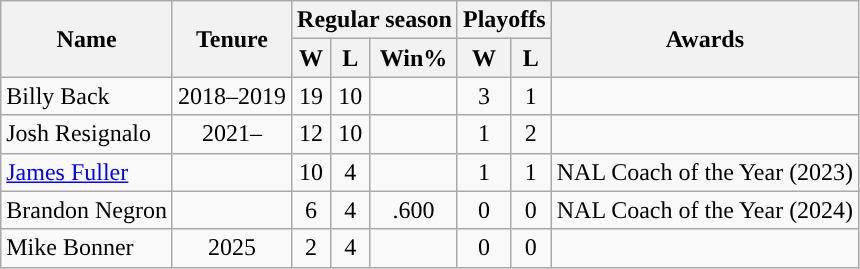<table class="wikitable">
<tr>
<th rowspan="2">Name</th>
<th rowspan="2">Tenure</th>
<th colspan="3">Regular season</th>
<th colspan="2">Playoffs</th>
<th rowspan="2">Awards</th>
</tr>
<tr>
<th rowspan="1">W</th>
<th rowspan="1">L</th>
<th rowspan="1">Win%</th>
<th rowspan="1">W</th>
<th rowspan="1">L</th>
</tr>
<tr>
<td>Billy Back</td>
<td style="text-align:center;">2018–2019</td>
<td style="text-align:center;">19</td>
<td style="text-align:center;">10</td>
<td style="text-align:center;"></td>
<td style="text-align:center;">3</td>
<td style="text-align:center;">1</td>
<td></td>
</tr>
<tr>
<td>Josh Resignalo</td>
<td style="text-align:center;">2021–</td>
<td style="text-align:center;">12</td>
<td style="text-align:center;">10</td>
<td style="text-align:center;"></td>
<td style="text-align:center;">1</td>
<td style="text-align:center;">2</td>
<td></td>
</tr>
<tr>
<td><a href='#'>James Fuller</a></td>
<td style="text-align:center;"></td>
<td style="text-align:center;">10</td>
<td style="text-align:center;">4</td>
<td style="text-align:center;"></td>
<td style="text-align:center;">1</td>
<td style="text-align:center;">1</td>
<td>NAL Coach of the Year (2023)</td>
</tr>
<tr>
<td>Brandon Negron</td>
<td style="text-align:center;"></td>
<td style="text-align:center;">6</td>
<td style="text-align:center;">4</td>
<td style="text-align:center;">.600</td>
<td style="text-align:center;">0</td>
<td style="text-align:center;">0</td>
<td>NAL Coach of the Year (2024)</td>
</tr>
<tr>
<td>Mike Bonner</td>
<td style="text-align:center;">2025</td>
<td style="text-align:center;">2</td>
<td style="text-align:center;">4</td>
<td style="text-align:center;"></td>
<td style="text-align:center;">0</td>
<td style="text-align:center;">0</td>
<td></td>
</tr>
</table>
